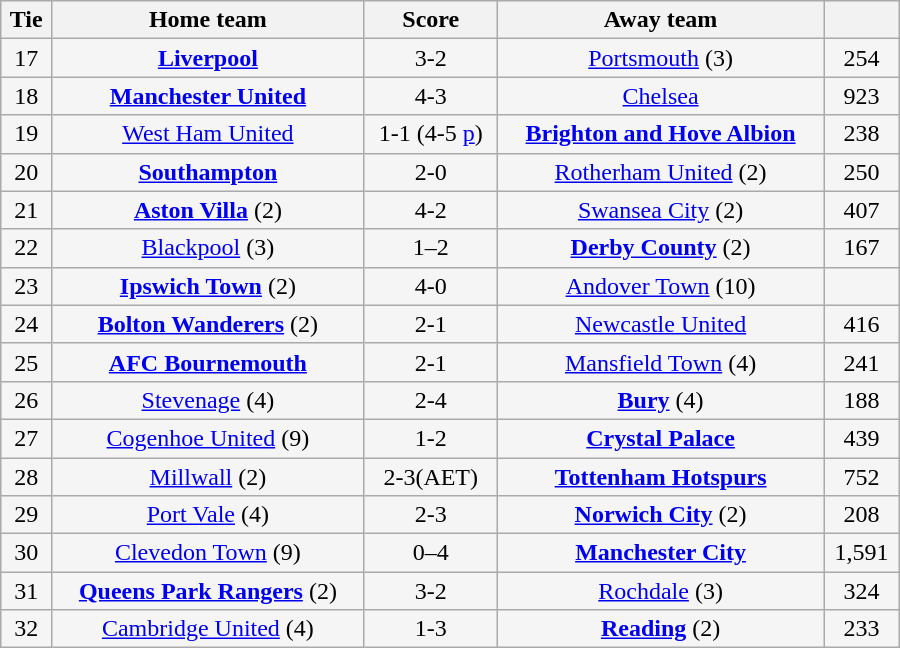<table class="wikitable" style="width: 600px; background:WhiteSmoke; text-align:center; font-size:100%">
<tr>
<th>Tie</th>
<th>Home team</th>
<th>Score</th>
<th>Away team</th>
<th></th>
</tr>
<tr>
<td>17</td>
<td><strong><a href='#'>Liverpool</a></strong></td>
<td>3-2</td>
<td><a href='#'>Portsmouth</a> (3)</td>
<td>254</td>
</tr>
<tr>
<td>18</td>
<td><strong><a href='#'>Manchester United</a></strong></td>
<td>4-3</td>
<td><a href='#'>Chelsea</a></td>
<td>923</td>
</tr>
<tr>
<td>19</td>
<td><a href='#'>West Ham United</a></td>
<td>1-1 (4-5 <a href='#'>p</a>)</td>
<td><strong><a href='#'>Brighton and Hove Albion</a></strong></td>
<td>238</td>
</tr>
<tr>
<td>20</td>
<td><strong><a href='#'>Southampton</a></strong></td>
<td>2-0</td>
<td><a href='#'>Rotherham United</a> (2)</td>
<td>250</td>
</tr>
<tr>
<td>21</td>
<td><strong><a href='#'>Aston Villa</a></strong> (2)</td>
<td>4-2</td>
<td><a href='#'>Swansea City</a> (2)</td>
<td>407</td>
</tr>
<tr>
<td>22</td>
<td><a href='#'>Blackpool</a> (3)</td>
<td>1–2</td>
<td><strong><a href='#'>Derby County</a></strong> (2)</td>
<td>167</td>
</tr>
<tr>
<td>23</td>
<td><strong><a href='#'>Ipswich Town</a></strong> (2)</td>
<td>4-0</td>
<td><a href='#'>Andover Town</a> (10)</td>
<td></td>
</tr>
<tr>
<td>24</td>
<td><strong><a href='#'>Bolton Wanderers</a></strong> (2)</td>
<td>2-1</td>
<td><a href='#'>Newcastle United</a></td>
<td>416</td>
</tr>
<tr>
<td>25</td>
<td><strong><a href='#'>AFC Bournemouth</a></strong></td>
<td>2-1</td>
<td><a href='#'>Mansfield Town</a> (4)</td>
<td>241</td>
</tr>
<tr>
<td>26</td>
<td><a href='#'>Stevenage</a> (4)</td>
<td>2-4</td>
<td><strong><a href='#'>Bury</a></strong> (4)</td>
<td>188</td>
</tr>
<tr>
<td>27</td>
<td><a href='#'>Cogenhoe United</a> (9)</td>
<td>1-2</td>
<td><strong><a href='#'>Crystal Palace</a></strong></td>
<td>439</td>
</tr>
<tr>
<td>28</td>
<td><a href='#'>Millwall</a> (2)</td>
<td>2-3(AET)</td>
<td><strong><a href='#'>Tottenham Hotspurs</a></strong></td>
<td>752</td>
</tr>
<tr>
<td>29</td>
<td><a href='#'>Port Vale</a> (4)</td>
<td>2-3</td>
<td><strong><a href='#'>Norwich City</a></strong> (2)</td>
<td>208</td>
</tr>
<tr>
<td>30</td>
<td><a href='#'>Clevedon Town</a> (9)</td>
<td>0–4</td>
<td><strong><a href='#'>Manchester City</a></strong></td>
<td>1,591</td>
</tr>
<tr>
<td>31</td>
<td><strong><a href='#'>Queens Park Rangers</a></strong> (2)</td>
<td>3-2</td>
<td><a href='#'>Rochdale</a> (3)</td>
<td>324</td>
</tr>
<tr>
<td>32</td>
<td><a href='#'>Cambridge United</a> (4)</td>
<td>1-3</td>
<td><strong><a href='#'>Reading</a></strong> (2)</td>
<td>233</td>
</tr>
</table>
